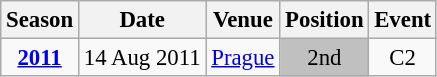<table class="wikitable" style="text-align:center; font-size:95%;">
<tr>
<th>Season</th>
<th>Date</th>
<th>Venue</th>
<th>Position</th>
<th>Event</th>
</tr>
<tr>
<td><strong><a href='#'>2011</a></strong></td>
<td align=right>14 Aug 2011</td>
<td align=left><a href='#'>Prague</a></td>
<td bgcolor=silver>2nd</td>
<td>C2</td>
</tr>
</table>
